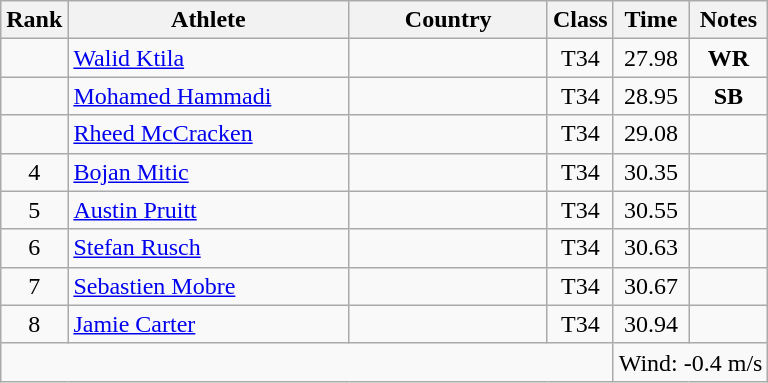<table class="wikitable sortable" style="text-align:center">
<tr>
<th>Rank</th>
<th style="width:180px">Athlete</th>
<th style="width:125px">Country</th>
<th>Class</th>
<th>Time</th>
<th>Notes</th>
</tr>
<tr>
<td></td>
<td style="text-align:left;"><a href='#'>Walid Ktila</a></td>
<td style="text-align:left;"></td>
<td>T34</td>
<td>27.98</td>
<td><strong>WR</strong></td>
</tr>
<tr>
<td></td>
<td style="text-align:left;"><a href='#'>Mohamed Hammadi</a></td>
<td style="text-align:left;"></td>
<td>T34</td>
<td>28.95</td>
<td><strong>SB</strong></td>
</tr>
<tr>
<td></td>
<td style="text-align:left;"><a href='#'>Rheed McCracken</a></td>
<td style="text-align:left;"></td>
<td>T34</td>
<td>29.08</td>
<td></td>
</tr>
<tr>
<td>4</td>
<td style="text-align:left;"><a href='#'>Bojan Mitic</a></td>
<td style="text-align:left;"></td>
<td>T34</td>
<td>30.35</td>
<td></td>
</tr>
<tr>
<td>5</td>
<td style="text-align:left;"><a href='#'>Austin Pruitt</a></td>
<td style="text-align:left;"></td>
<td>T34</td>
<td>30.55</td>
<td></td>
</tr>
<tr>
<td>6</td>
<td style="text-align:left;"><a href='#'>Stefan Rusch</a></td>
<td style="text-align:left;"></td>
<td>T34</td>
<td>30.63</td>
<td></td>
</tr>
<tr>
<td>7</td>
<td style="text-align:left;"><a href='#'>Sebastien Mobre</a></td>
<td style="text-align:left;"></td>
<td>T34</td>
<td>30.67</td>
<td></td>
</tr>
<tr>
<td>8</td>
<td style="text-align:left;"><a href='#'>Jamie Carter</a></td>
<td style="text-align:left;"></td>
<td>T34</td>
<td>30.94</td>
<td></td>
</tr>
<tr class="sortbottom">
<td colspan="4"></td>
<td colspan="2">Wind: -0.4 m/s</td>
</tr>
</table>
